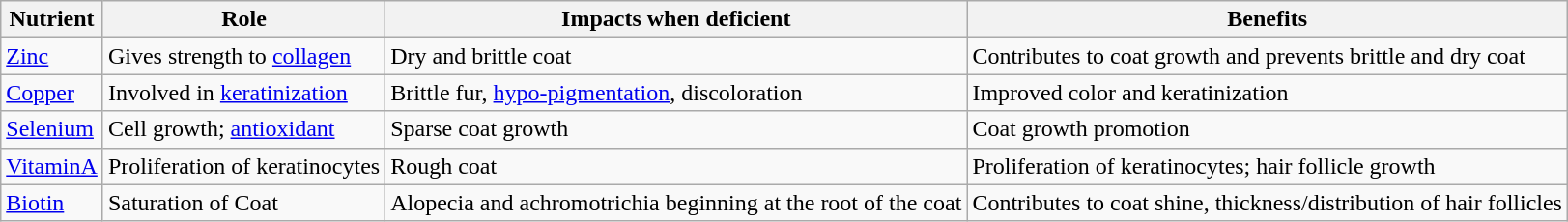<table class="wikitable">
<tr>
<th>Nutrient</th>
<th>Role</th>
<th>Impacts when deficient</th>
<th>Benefits</th>
</tr>
<tr>
<td><a href='#'>Zinc</a></td>
<td>Gives strength to <a href='#'>collagen</a></td>
<td>Dry and brittle coat</td>
<td>Contributes to coat growth and prevents brittle and dry coat</td>
</tr>
<tr>
<td><a href='#'>Copper</a></td>
<td>Involved in <a href='#'>keratinization</a></td>
<td>Brittle fur, <a href='#'>hypo-pigmentation</a>, discoloration</td>
<td>Improved color and keratinization</td>
</tr>
<tr>
<td><a href='#'>Selenium</a></td>
<td>Cell growth; <a href='#'>antioxidant</a></td>
<td>Sparse coat growth</td>
<td>Coat growth promotion</td>
</tr>
<tr>
<td><a href='#'>VitaminA</a></td>
<td>Proliferation of keratinocytes</td>
<td>Rough coat</td>
<td>Proliferation of keratinocytes; hair follicle growth</td>
</tr>
<tr>
<td><a href='#'>Biotin</a></td>
<td>Saturation of Coat</td>
<td>Alopecia and achromotrichia beginning at the root of the coat</td>
<td>Contributes to coat shine, thickness/distribution of hair follicles</td>
</tr>
</table>
